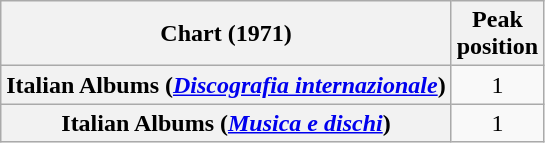<table class="wikitable plainrowheaders" style="text-align:center">
<tr>
<th scope="col">Chart (1971)</th>
<th scope="col">Peak<br>position</th>
</tr>
<tr>
<th scope="row">Italian Albums (<em><a href='#'>Discografia internazionale</a></em>)</th>
<td>1</td>
</tr>
<tr>
<th scope="row">Italian Albums (<em><a href='#'>Musica e dischi</a></em>)</th>
<td>1</td>
</tr>
</table>
